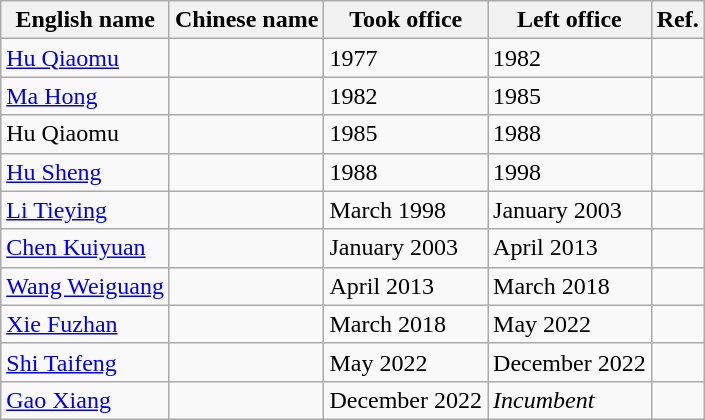<table class="wikitable">
<tr>
<th>English name</th>
<th>Chinese name</th>
<th>Took office</th>
<th>Left office</th>
<th>Ref.</th>
</tr>
<tr>
<td><a href='#'>Hu Qiaomu</a></td>
<td></td>
<td>1977</td>
<td>1982</td>
<td></td>
</tr>
<tr>
<td><a href='#'>Ma Hong</a></td>
<td></td>
<td>1982</td>
<td>1985</td>
<td></td>
</tr>
<tr>
<td>Hu Qiaomu</td>
<td></td>
<td>1985</td>
<td>1988</td>
<td></td>
</tr>
<tr>
<td><a href='#'>Hu Sheng</a></td>
<td></td>
<td>1988</td>
<td>1998</td>
<td></td>
</tr>
<tr>
<td><a href='#'>Li Tieying</a></td>
<td></td>
<td>March 1998</td>
<td>January 2003</td>
<td></td>
</tr>
<tr>
<td><a href='#'>Chen Kuiyuan</a></td>
<td></td>
<td>January 2003</td>
<td>April 2013</td>
<td></td>
</tr>
<tr>
<td><a href='#'>Wang Weiguang</a></td>
<td></td>
<td>April 2013</td>
<td>March 2018</td>
<td></td>
</tr>
<tr>
<td><a href='#'>Xie Fuzhan</a></td>
<td></td>
<td>March 2018</td>
<td>May 2022</td>
<td></td>
</tr>
<tr>
<td><a href='#'>Shi Taifeng</a></td>
<td></td>
<td>May 2022</td>
<td>December 2022</td>
<td></td>
</tr>
<tr>
<td><a href='#'>Gao Xiang</a></td>
<td></td>
<td>December 2022</td>
<td><em>Incumbent</em></td>
<td></td>
</tr>
</table>
